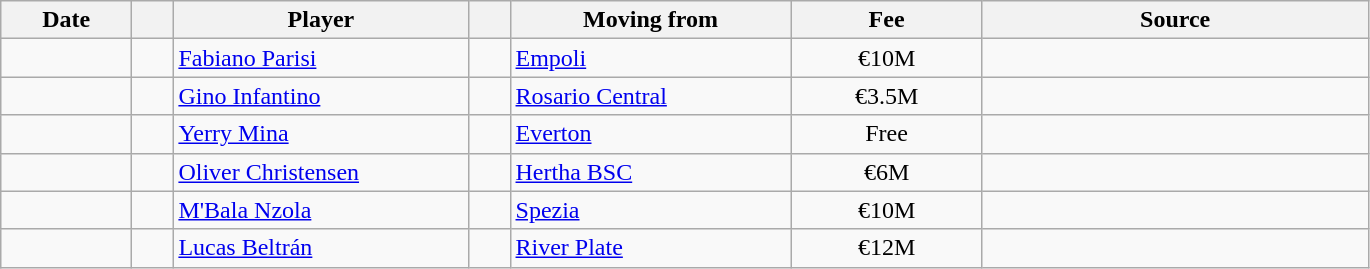<table class="wikitable sortable">
<tr>
<th style="width:80px;">Date</th>
<th style="width:20px;"></th>
<th style="width:190px;">Player</th>
<th style="width:20px;"></th>
<th style="width:180px;">Moving from</th>
<th style="width:120px;" class="unsortable">Fee</th>
<th style="width:250px;" class="unsortable">Source</th>
</tr>
<tr>
<td></td>
<td align="center"></td>
<td> <a href='#'>Fabiano Parisi</a></td>
<td align="center"></td>
<td> <a href='#'>Empoli</a></td>
<td align="center">€10M</td>
<td align="center"></td>
</tr>
<tr>
<td></td>
<td align="center"></td>
<td> <a href='#'>Gino Infantino</a></td>
<td align="center"></td>
<td> <a href='#'>Rosario Central</a></td>
<td align="center">€3.5M</td>
<td align="center"></td>
</tr>
<tr>
<td></td>
<td align="center"></td>
<td> <a href='#'>Yerry Mina</a></td>
<td align="center"></td>
<td> <a href='#'>Everton</a></td>
<td align="center">Free</td>
<td align="center"></td>
</tr>
<tr>
<td></td>
<td align="center"></td>
<td> <a href='#'>Oliver Christensen</a></td>
<td align="center"></td>
<td> <a href='#'>Hertha BSC</a></td>
<td align="center">€6M</td>
<td align="center"></td>
</tr>
<tr>
<td></td>
<td align="center"></td>
<td> <a href='#'>M'Bala Nzola</a></td>
<td align="center"></td>
<td> <a href='#'>Spezia</a></td>
<td align="center">€10M</td>
<td align="center"></td>
</tr>
<tr>
<td></td>
<td align="center"></td>
<td> <a href='#'>Lucas Beltrán</a></td>
<td align="center"></td>
<td> <a href='#'>River Plate</a></td>
<td align="center">€12M</td>
<td align="center"></td>
</tr>
</table>
